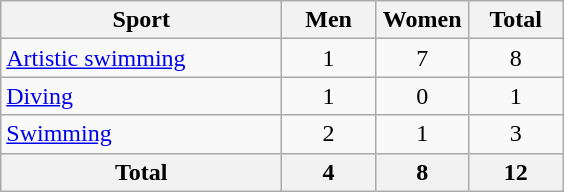<table class="wikitable sortable" style="text-align:center;">
<tr>
<th width=180>Sport</th>
<th width=55>Men</th>
<th width=55>Women</th>
<th width=55>Total</th>
</tr>
<tr>
<td align=left><a href='#'>Artistic swimming</a></td>
<td>1</td>
<td>7</td>
<td>8</td>
</tr>
<tr>
<td align=left><a href='#'>Diving</a></td>
<td>1</td>
<td>0</td>
<td>1</td>
</tr>
<tr>
<td align=left><a href='#'>Swimming</a></td>
<td>2</td>
<td>1</td>
<td>3</td>
</tr>
<tr>
<th>Total</th>
<th>4</th>
<th>8</th>
<th>12</th>
</tr>
</table>
